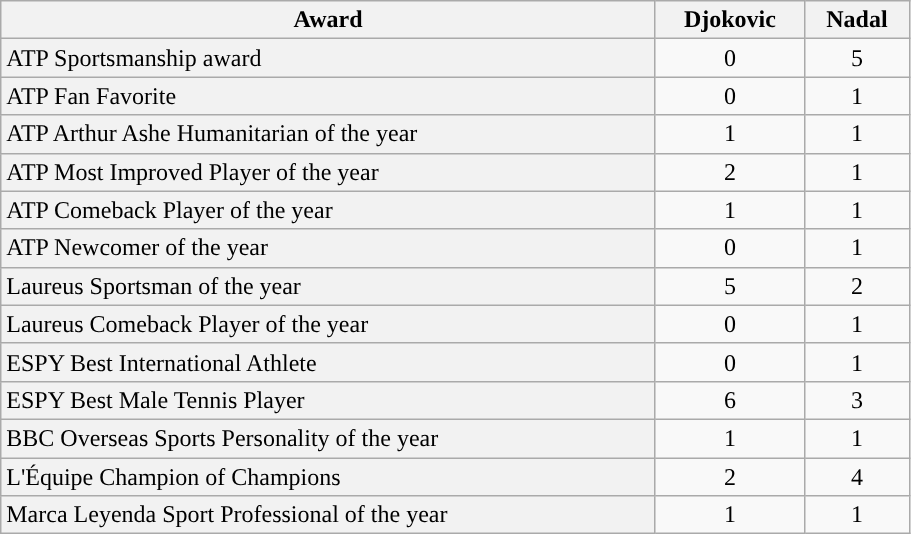<table class=wikitable style="width:48%; vertical-align:top; text-align:center;">
<tr>
<th>Award</th>
<th>Djokovic</th>
<th>Nadal</th>
</tr>
<tr>
<td style="background:#F2F2F2; text-align: left;">ATP Sportsmanship award</td>
<td>0</td>
<td>5</td>
</tr>
<tr>
<td style="background:#F2F2F2; text-align: left;">ATP Fan Favorite</td>
<td>0</td>
<td>1</td>
</tr>
<tr>
<td style="background:#F2F2F2; text-align: left;">ATP Arthur Ashe Humanitarian of the year</td>
<td>1</td>
<td>1</td>
</tr>
<tr>
<td style="background:#F2F2F2; text-align: left;">ATP Most Improved Player of the year</td>
<td>2</td>
<td>1</td>
</tr>
<tr>
<td style="background:#F2F2F2; text-align: left;">ATP Comeback Player of the year</td>
<td>1</td>
<td>1</td>
</tr>
<tr>
<td style="background:#F2F2F2; text-align: left;">ATP Newcomer of the year</td>
<td>0</td>
<td>1</td>
</tr>
<tr>
<td style="background:#F2F2F2; text-align: left;">Laureus Sportsman of the year</td>
<td>5</td>
<td>2</td>
</tr>
<tr>
<td style="background:#F2F2F2; text-align: left;">Laureus Comeback Player of the year</td>
<td>0</td>
<td>1</td>
</tr>
<tr>
<td style="background:#F2F2F2; text-align: left;">ESPY Best International Athlete</td>
<td>0</td>
<td>1</td>
</tr>
<tr>
<td style="background:#F2F2F2; text-align: left;">ESPY Best Male Tennis Player</td>
<td>6</td>
<td>3</td>
</tr>
<tr>
<td style="background:#F2F2F2; text-align: left;">BBC Overseas Sports Personality of the year</td>
<td>1</td>
<td>1</td>
</tr>
<tr>
<td style="background:#F2F2F2; text-align: left;">L'Équipe Champion of Champions</td>
<td>2</td>
<td>4</td>
</tr>
<tr>
<td style="background:#F2F2F2; text-align: left;">Marca Leyenda Sport Professional of the year</td>
<td>1</td>
<td>1</td>
</tr>
</table>
